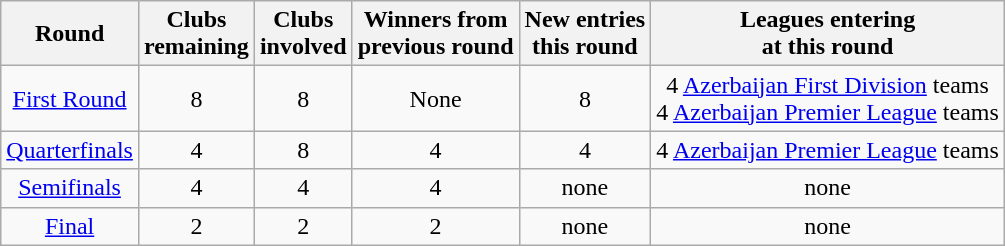<table class="wikitable" style="text-align:center">
<tr>
<th>Round</th>
<th>Clubs<br>remaining</th>
<th>Clubs<br>involved</th>
<th>Winners from<br>previous round</th>
<th>New entries<br>this round</th>
<th>Leagues entering<br>at this round</th>
</tr>
<tr>
<td><a href='#'>First Round</a></td>
<td>8</td>
<td>8</td>
<td>None</td>
<td>8</td>
<td>4 <a href='#'>Azerbaijan First Division</a> teams <br> 4 <a href='#'>Azerbaijan Premier League</a> teams</td>
</tr>
<tr>
<td><a href='#'>Quarterfinals</a></td>
<td>4</td>
<td>8</td>
<td>4</td>
<td>4</td>
<td>4 <a href='#'>Azerbaijan Premier League</a> teams</td>
</tr>
<tr>
<td><a href='#'>Semifinals</a></td>
<td>4</td>
<td>4</td>
<td>4</td>
<td>none</td>
<td>none</td>
</tr>
<tr>
<td><a href='#'>Final</a></td>
<td>2</td>
<td>2</td>
<td>2</td>
<td>none</td>
<td>none</td>
</tr>
</table>
